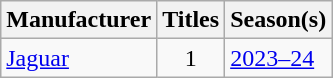<table class="wikitable sortable">
<tr>
<th scope=col>Manufacturer</th>
<th scope=col>Titles</th>
<th scope=col>Season(s)</th>
</tr>
<tr>
<td> <a href='#'>Jaguar</a></td>
<td align=center>1</td>
<td><a href='#'>2023–24</a></td>
</tr>
</table>
